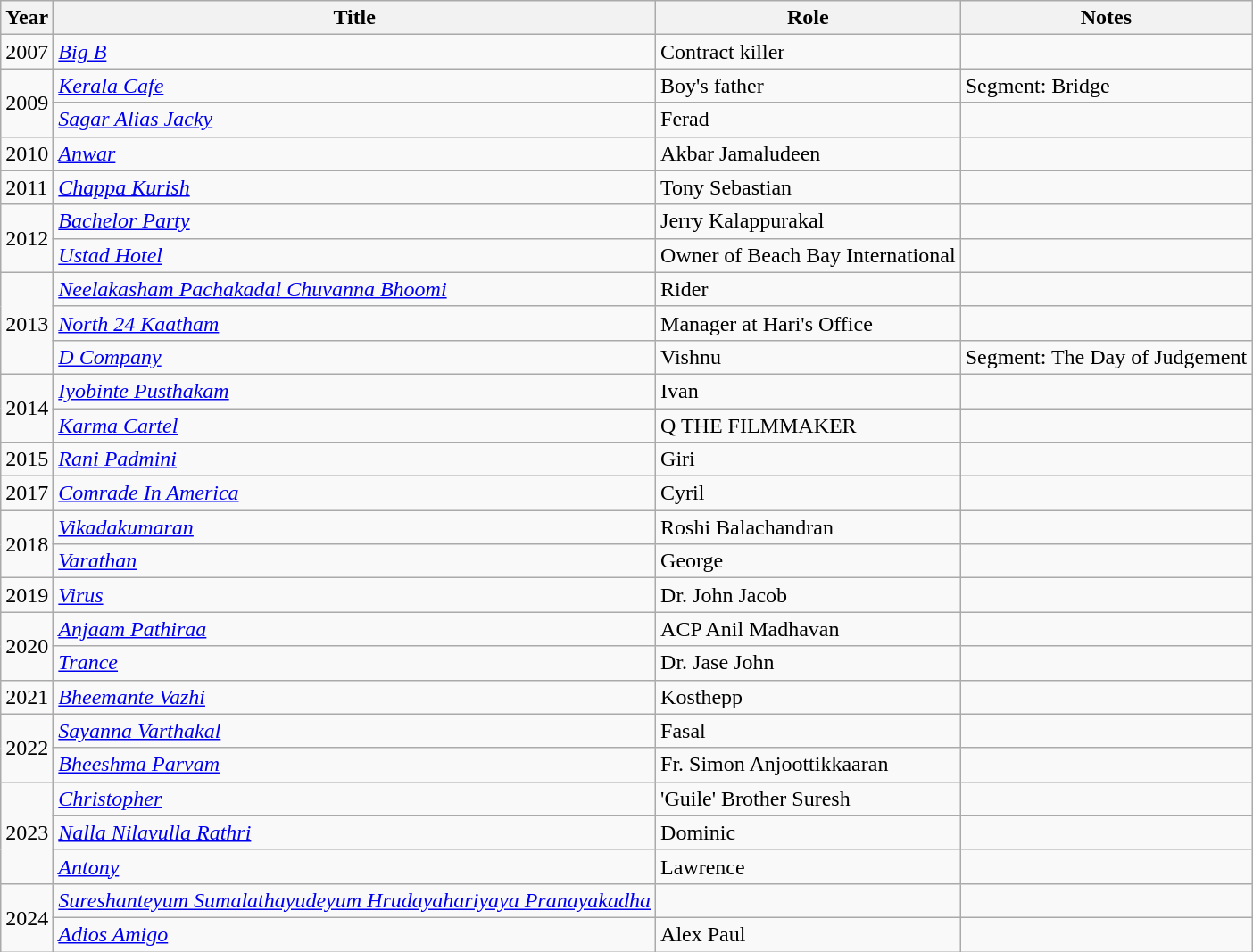<table class="wikitable sortable">
<tr>
<th>Year</th>
<th>Title</th>
<th>Role</th>
<th class="unsortable">Notes</th>
</tr>
<tr>
<td>2007</td>
<td><em><a href='#'>Big B</a></em></td>
<td>Contract killer</td>
<td></td>
</tr>
<tr>
<td rowspan=2>2009</td>
<td><em><a href='#'>Kerala Cafe</a></em></td>
<td>Boy's father</td>
<td>Segment: Bridge</td>
</tr>
<tr>
<td><em><a href='#'>Sagar Alias Jacky</a></em></td>
<td>Ferad</td>
<td></td>
</tr>
<tr>
<td>2010</td>
<td><em><a href='#'>Anwar</a></em></td>
<td>Akbar Jamaludeen</td>
<td></td>
</tr>
<tr>
<td>2011</td>
<td><em><a href='#'>Chappa Kurish</a></em></td>
<td>Tony Sebastian</td>
<td></td>
</tr>
<tr>
<td rowspan=2>2012</td>
<td><em><a href='#'>Bachelor Party</a></em></td>
<td>Jerry Kalappurakal</td>
<td></td>
</tr>
<tr>
<td><em><a href='#'>Ustad Hotel</a></em></td>
<td>Owner of Beach Bay International</td>
<td></td>
</tr>
<tr>
<td rowspan=3>2013</td>
<td><em><a href='#'>Neelakasham Pachakadal Chuvanna Bhoomi</a></em></td>
<td>Rider</td>
<td></td>
</tr>
<tr>
<td><em><a href='#'>North 24 Kaatham</a></em></td>
<td>Manager at Hari's Office</td>
<td></td>
</tr>
<tr>
<td><em><a href='#'>D Company</a></em></td>
<td>Vishnu</td>
<td>Segment: The Day of Judgement</td>
</tr>
<tr>
<td rowspan=2>2014</td>
<td><em><a href='#'>Iyobinte Pusthakam</a></em></td>
<td>Ivan</td>
<td></td>
</tr>
<tr>
<td><em><a href='#'>Karma Cartel</a></em></td>
<td>Q THE FILMMAKER</td>
<td></td>
</tr>
<tr>
<td>2015</td>
<td><em><a href='#'>Rani Padmini</a></em></td>
<td>Giri</td>
<td></td>
</tr>
<tr>
<td>2017</td>
<td><a href='#'><em>Comrade In America</em></a></td>
<td>Cyril</td>
<td></td>
</tr>
<tr>
<td rowspan=2>2018</td>
<td><em><a href='#'>Vikadakumaran</a></em></td>
<td>Roshi Balachandran</td>
<td></td>
</tr>
<tr>
<td><em><a href='#'>Varathan</a></em></td>
<td>George</td>
<td></td>
</tr>
<tr>
<td>2019</td>
<td><em><a href='#'>Virus</a></em></td>
<td>Dr. John Jacob</td>
<td></td>
</tr>
<tr>
<td rowspan=2>2020</td>
<td><em><a href='#'>Anjaam Pathiraa</a></em></td>
<td>ACP Anil Madhavan</td>
<td></td>
</tr>
<tr>
<td><em><a href='#'>Trance</a></em></td>
<td>Dr. Jase John</td>
<td></td>
</tr>
<tr>
<td>2021</td>
<td><em><a href='#'>Bheemante Vazhi</a></em></td>
<td>Kosthepp</td>
<td></td>
</tr>
<tr>
<td rowspan=2>2022</td>
<td><em><a href='#'>Sayanna Varthakal</a></em></td>
<td>Fasal</td>
<td></td>
</tr>
<tr>
<td><em><a href='#'>Bheeshma Parvam</a></em></td>
<td>Fr. Simon Anjoottikkaaran</td>
<td></td>
</tr>
<tr>
<td rowspan=3>2023</td>
<td><em><a href='#'>Christopher</a></em></td>
<td>'Guile' Brother Suresh</td>
<td></td>
</tr>
<tr>
<td><em><a href='#'>Nalla Nilavulla Rathri</a></em></td>
<td>Dominic</td>
<td></td>
</tr>
<tr>
<td><em><a href='#'>Antony</a></em></td>
<td>Lawrence</td>
<td></td>
</tr>
<tr>
<td rowspan=2>2024</td>
<td><em><a href='#'>Sureshanteyum Sumalathayudeyum Hrudayahariyaya Pranayakadha</a></em></td>
<td></td>
<td></td>
</tr>
<tr>
<td><em><a href='#'>Adios Amigo</a></em></td>
<td>Alex Paul</td>
<td></td>
</tr>
</table>
